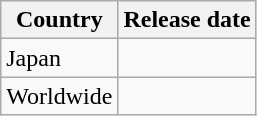<table class="wikitable">
<tr>
<th>Country</th>
<th>Release date</th>
</tr>
<tr>
<td>Japan</td>
<td></td>
</tr>
<tr>
<td>Worldwide</td>
<td></td>
</tr>
</table>
